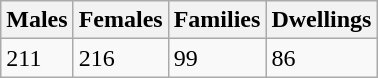<table class="wikitable">
<tr>
<th>Males</th>
<th>Females</th>
<th>Families</th>
<th>Dwellings</th>
</tr>
<tr>
<td>211</td>
<td>216</td>
<td>99</td>
<td>86</td>
</tr>
</table>
